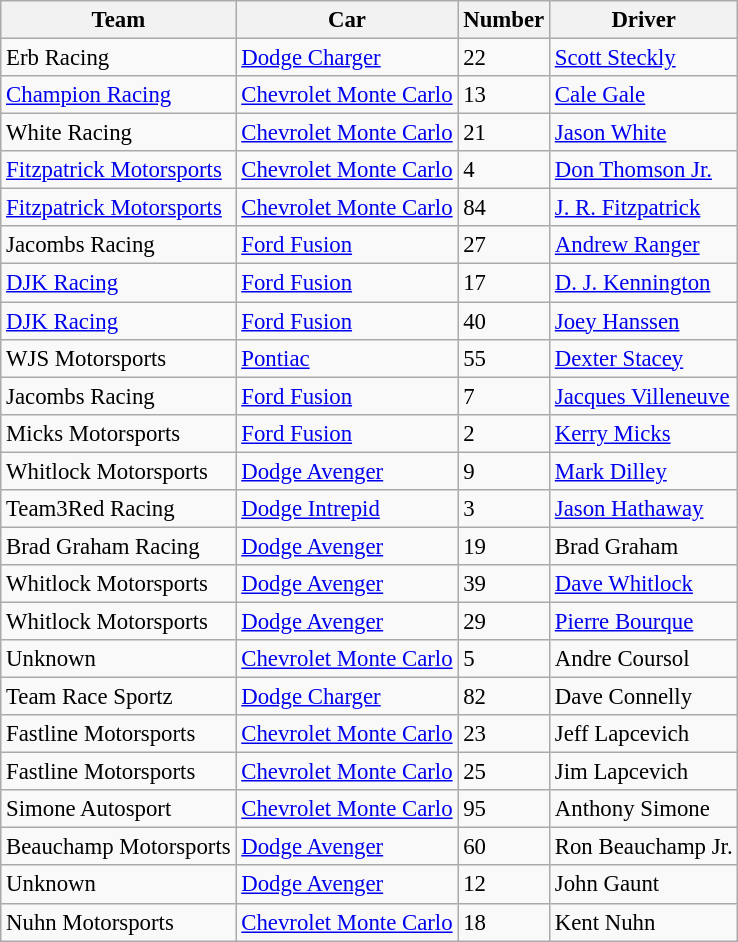<table class="wikitable" style="font-size: 95%;">
<tr>
<th>Team</th>
<th>Car</th>
<th>Number</th>
<th>Driver</th>
</tr>
<tr>
<td>Erb Racing</td>
<td><a href='#'>Dodge Charger</a></td>
<td>22</td>
<td><a href='#'>Scott Steckly</a></td>
</tr>
<tr>
<td><a href='#'>Champion Racing</a></td>
<td><a href='#'>Chevrolet Monte Carlo</a></td>
<td>13</td>
<td><a href='#'>Cale Gale</a></td>
</tr>
<tr>
<td>White Racing</td>
<td><a href='#'>Chevrolet Monte Carlo</a></td>
<td>21</td>
<td><a href='#'>Jason White</a></td>
</tr>
<tr>
<td><a href='#'>Fitzpatrick Motorsports</a></td>
<td><a href='#'>Chevrolet Monte Carlo</a></td>
<td>4</td>
<td><a href='#'>Don Thomson Jr.</a></td>
</tr>
<tr>
<td><a href='#'>Fitzpatrick Motorsports</a></td>
<td><a href='#'>Chevrolet Monte Carlo</a></td>
<td>84</td>
<td><a href='#'>J. R. Fitzpatrick</a></td>
</tr>
<tr>
<td>Jacombs Racing</td>
<td><a href='#'>Ford Fusion</a></td>
<td>27</td>
<td><a href='#'>Andrew Ranger</a></td>
</tr>
<tr>
<td><a href='#'>DJK Racing</a></td>
<td><a href='#'>Ford Fusion</a></td>
<td>17</td>
<td><a href='#'>D. J. Kennington</a></td>
</tr>
<tr>
<td><a href='#'>DJK Racing</a></td>
<td><a href='#'>Ford Fusion</a></td>
<td>40</td>
<td><a href='#'>Joey Hanssen</a></td>
</tr>
<tr>
<td>WJS Motorsports</td>
<td><a href='#'>Pontiac</a></td>
<td>55</td>
<td><a href='#'>Dexter Stacey</a></td>
</tr>
<tr>
<td>Jacombs Racing</td>
<td><a href='#'>Ford Fusion</a></td>
<td>7</td>
<td><a href='#'>Jacques Villeneuve</a></td>
</tr>
<tr>
<td>Micks Motorsports</td>
<td><a href='#'>Ford Fusion</a></td>
<td>2</td>
<td><a href='#'>Kerry Micks</a></td>
</tr>
<tr>
<td>Whitlock Motorsports</td>
<td><a href='#'>Dodge Avenger</a></td>
<td>9</td>
<td><a href='#'>Mark Dilley</a></td>
</tr>
<tr>
<td>Team3Red Racing</td>
<td><a href='#'>Dodge Intrepid</a></td>
<td>3</td>
<td><a href='#'>Jason Hathaway</a></td>
</tr>
<tr>
<td>Brad Graham Racing</td>
<td><a href='#'>Dodge Avenger</a></td>
<td>19</td>
<td>Brad Graham</td>
</tr>
<tr>
<td>Whitlock Motorsports</td>
<td><a href='#'>Dodge Avenger</a></td>
<td>39</td>
<td><a href='#'>Dave Whitlock</a></td>
</tr>
<tr>
<td>Whitlock Motorsports</td>
<td><a href='#'>Dodge Avenger</a></td>
<td>29</td>
<td><a href='#'>Pierre Bourque</a></td>
</tr>
<tr>
<td>Unknown</td>
<td><a href='#'>Chevrolet Monte Carlo</a></td>
<td>5</td>
<td>Andre Coursol</td>
</tr>
<tr>
<td>Team Race Sportz</td>
<td><a href='#'>Dodge Charger</a></td>
<td>82</td>
<td>Dave Connelly</td>
</tr>
<tr>
<td>Fastline Motorsports</td>
<td><a href='#'>Chevrolet Monte Carlo</a></td>
<td>23</td>
<td>Jeff Lapcevich</td>
</tr>
<tr>
<td>Fastline Motorsports</td>
<td><a href='#'>Chevrolet Monte Carlo</a></td>
<td>25</td>
<td>Jim Lapcevich</td>
</tr>
<tr>
<td>Simone Autosport</td>
<td><a href='#'>Chevrolet Monte Carlo</a></td>
<td>95</td>
<td>Anthony Simone</td>
</tr>
<tr>
<td>Beauchamp Motorsports</td>
<td><a href='#'>Dodge Avenger</a></td>
<td>60</td>
<td>Ron Beauchamp Jr.</td>
</tr>
<tr>
<td>Unknown</td>
<td><a href='#'>Dodge Avenger</a></td>
<td>12</td>
<td>John Gaunt</td>
</tr>
<tr>
<td>Nuhn Motorsports</td>
<td><a href='#'>Chevrolet Monte Carlo</a></td>
<td>18</td>
<td>Kent Nuhn</td>
</tr>
</table>
